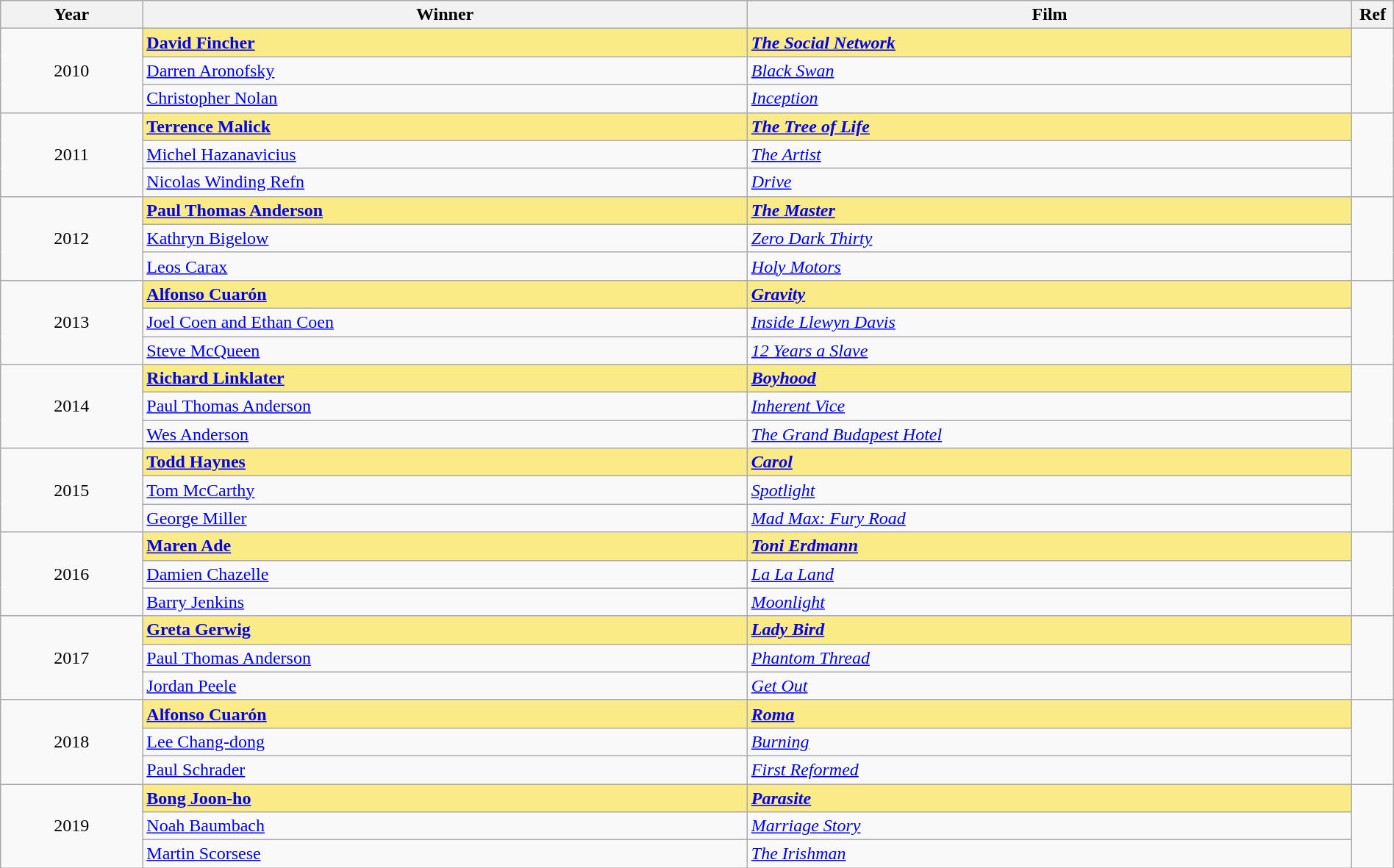<table class="wikitable" width="100%" cellpadding="5">
<tr>
<th width="100"><strong>Year</strong></th>
<th width="450"><strong>Winner</strong></th>
<th width="450"><strong>Film</strong></th>
<th width="15"><strong>Ref</strong></th>
</tr>
<tr>
<td rowspan="3" style="text-align:center;">2010</td>
<td style="background:#FAEB86;"><strong><a href='#'>David Fincher</a></strong></td>
<td style="background:#FAEB86;"><strong><em><a href='#'>The Social Network</a></em></strong></td>
<td rowspan=3></td>
</tr>
<tr>
<td><a href='#'>Darren Aronofsky</a></td>
<td><em><a href='#'>Black Swan</a></em></td>
</tr>
<tr>
<td><a href='#'>Christopher Nolan</a></td>
<td><em><a href='#'>Inception</a></em></td>
</tr>
<tr>
<td rowspan="3" style="text-align:center;">2011</td>
<td style="background:#FAEB86;"><strong><a href='#'>Terrence Malick</a></strong></td>
<td style="background:#FAEB86;"><strong><em><a href='#'>The Tree of Life</a></em></strong></td>
<td rowspan=3></td>
</tr>
<tr>
<td><a href='#'>Michel Hazanavicius</a></td>
<td><em><a href='#'>The Artist</a></em></td>
</tr>
<tr>
<td><a href='#'>Nicolas Winding Refn</a></td>
<td><em><a href='#'>Drive</a></em></td>
</tr>
<tr>
<td rowspan="3" style="text-align:center;">2012</td>
<td style="background:#FAEB86;"><strong><a href='#'>Paul Thomas Anderson</a></strong></td>
<td style="background:#FAEB86;"><strong><em><a href='#'>The Master</a></em></strong></td>
<td rowspan=3></td>
</tr>
<tr>
<td><a href='#'>Kathryn Bigelow</a></td>
<td><em><a href='#'>Zero Dark Thirty</a></em></td>
</tr>
<tr>
<td><a href='#'>Leos Carax</a></td>
<td><em><a href='#'>Holy Motors</a></em></td>
</tr>
<tr>
<td rowspan="3" style="text-align:center;">2013</td>
<td style="background:#FAEB86;"><strong><a href='#'>Alfonso Cuarón</a></strong></td>
<td style="background:#FAEB86;"><strong><em><a href='#'>Gravity</a></em></strong></td>
<td rowspan=3></td>
</tr>
<tr>
<td><a href='#'>Joel Coen and Ethan Coen</a></td>
<td><em><a href='#'>Inside Llewyn Davis</a></em></td>
</tr>
<tr>
<td><a href='#'>Steve McQueen</a></td>
<td><em><a href='#'>12 Years a Slave</a></em></td>
</tr>
<tr>
<td rowspan="3" style="text-align:center;">2014</td>
<td style="background:#FAEB86;"><strong><a href='#'>Richard Linklater</a></strong></td>
<td style="background:#FAEB86;"><strong><em><a href='#'>Boyhood</a></em></strong></td>
<td rowspan=3></td>
</tr>
<tr>
<td><a href='#'>Paul Thomas Anderson</a></td>
<td><em><a href='#'>Inherent Vice</a></em></td>
</tr>
<tr>
<td><a href='#'>Wes Anderson</a></td>
<td><em><a href='#'>The Grand Budapest Hotel</a></em></td>
</tr>
<tr>
<td rowspan="3" style="text-align:center;">2015</td>
<td style="background:#FAEB86;"><strong><a href='#'>Todd Haynes</a></strong></td>
<td style="background:#FAEB86;"><strong><em><a href='#'>Carol</a></em></strong></td>
<td rowspan=3></td>
</tr>
<tr>
<td><a href='#'>Tom McCarthy</a></td>
<td><em><a href='#'>Spotlight</a></em></td>
</tr>
<tr>
<td><a href='#'>George Miller</a></td>
<td><em><a href='#'>Mad Max: Fury Road</a></em></td>
</tr>
<tr>
<td rowspan="3" style="text-align:center;">2016</td>
<td style="background:#FAEB86;"><strong><a href='#'>Maren Ade</a></strong></td>
<td style="background:#FAEB86;"><strong><em><a href='#'>Toni Erdmann</a></em></strong></td>
<td rowspan=3></td>
</tr>
<tr>
<td><a href='#'>Damien Chazelle</a></td>
<td><em><a href='#'>La La Land</a></em></td>
</tr>
<tr>
<td><a href='#'>Barry Jenkins</a></td>
<td><em><a href='#'>Moonlight</a></em></td>
</tr>
<tr>
<td rowspan="3" style="text-align:center;">2017</td>
<td style="background:#FAEB86;"><strong><a href='#'>Greta Gerwig</a></strong></td>
<td style="background:#FAEB86;"><strong><em><a href='#'>Lady Bird</a></em></strong></td>
<td rowspan=3></td>
</tr>
<tr>
<td><a href='#'>Paul Thomas Anderson</a></td>
<td><em><a href='#'>Phantom Thread</a></em></td>
</tr>
<tr>
<td><a href='#'>Jordan Peele</a></td>
<td><em><a href='#'>Get Out</a></em></td>
</tr>
<tr>
<td rowspan="3" style="text-align:center;">2018</td>
<td style="background:#FAEB86;"><strong><a href='#'>Alfonso Cuarón</a></strong></td>
<td style="background:#FAEB86;"><strong><em><a href='#'>Roma</a></em></strong></td>
<td rowspan=3></td>
</tr>
<tr>
<td><a href='#'>Lee Chang-dong</a></td>
<td><em><a href='#'>Burning</a></em></td>
</tr>
<tr>
<td><a href='#'>Paul Schrader</a></td>
<td><em><a href='#'>First Reformed</a></em></td>
</tr>
<tr>
<td rowspan="3" style="text-align:center;">2019</td>
<td style="background:#FAEB86;"><strong><a href='#'>Bong Joon-ho</a></strong></td>
<td style="background:#FAEB86;"><strong><em><a href='#'>Parasite</a></em></strong></td>
<td rowspan=3></td>
</tr>
<tr>
<td><a href='#'>Noah Baumbach</a></td>
<td><em><a href='#'>Marriage Story</a></em></td>
</tr>
<tr>
<td><a href='#'>Martin Scorsese</a></td>
<td><em><a href='#'>The Irishman</a></em></td>
</tr>
</table>
